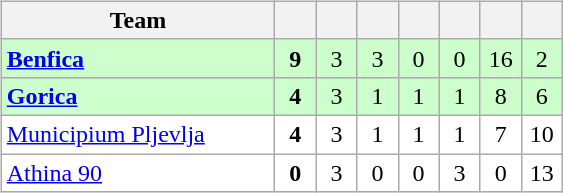<table>
<tr>
<td><br><table class="wikitable" style="text-align: center;">
<tr>
<th width="175">Team</th>
<th width="20"></th>
<th width="20"></th>
<th width="20"></th>
<th width="20"></th>
<th width="20"></th>
<th width="20"></th>
<th width="20"></th>
</tr>
<tr bgcolor="#ccffcc">
<td align="left"> <strong><a href='#'>Benfica</a></strong></td>
<td><strong>9</strong></td>
<td>3</td>
<td>3</td>
<td>0</td>
<td>0</td>
<td>16</td>
<td>2</td>
</tr>
<tr bgcolor=ccffcc>
<td align="left"> <strong><a href='#'>Gorica</a></strong></td>
<td><strong>4</strong></td>
<td>3</td>
<td>1</td>
<td>1</td>
<td>1</td>
<td>8</td>
<td>6</td>
</tr>
<tr bgcolor=ffffff>
<td align="left"> <a href='#'>Municipium Pljevlja</a></td>
<td><strong>4</strong></td>
<td>3</td>
<td>1</td>
<td>1</td>
<td>1</td>
<td>7</td>
<td>10</td>
</tr>
<tr bgcolor=ffffff>
<td align="left"> <a href='#'>Athina 90</a></td>
<td><strong>0</strong></td>
<td>3</td>
<td>0</td>
<td>0</td>
<td>3</td>
<td>0</td>
<td>13</td>
</tr>
</table>
</td>
<td></td>
</tr>
</table>
